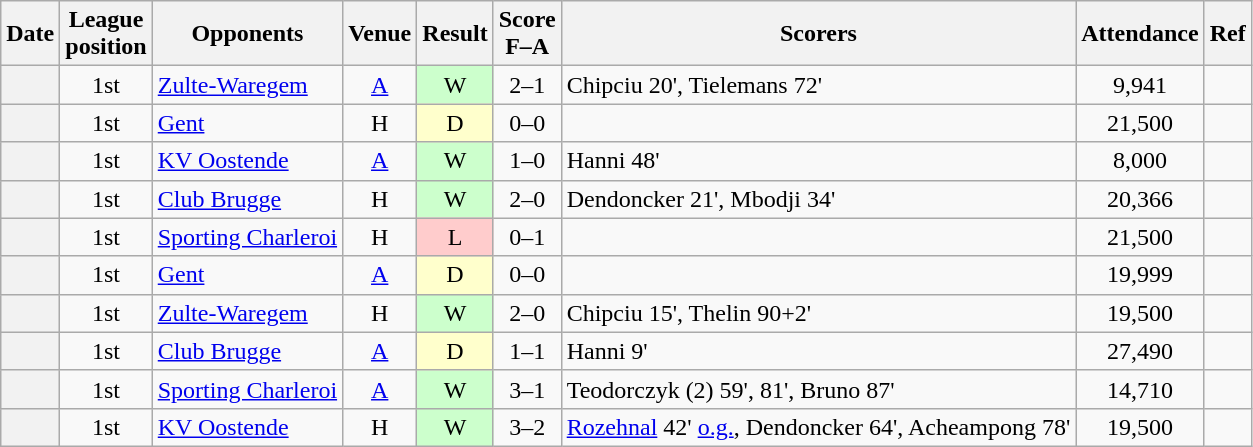<table class="wikitable plainrowheaders sortable" style="text-align:center">
<tr>
<th scope="col">Date</th>
<th scope="col">League<br>position</th>
<th scope="col">Opponents</th>
<th scope="col">Venue</th>
<th scope="col">Result</th>
<th scope="col">Score<br>F–A</th>
<th scope="col" class="unsortable">Scorers</th>
<th scope="col">Attendance</th>
<th scope="col" class="unsortable">Ref</th>
</tr>
<tr>
<th scope="row"></th>
<td>1st</td>
<td align="left"><a href='#'>Zulte-Waregem</a></td>
<td><a href='#'>A</a></td>
<td style="background-color:#CCFFCC">W</td>
<td>2–1</td>
<td align="left">Chipciu 20', Tielemans 72'</td>
<td>9,941</td>
<td></td>
</tr>
<tr>
<th scope="row"></th>
<td>1st</td>
<td align="left"><a href='#'>Gent</a></td>
<td>H</td>
<td style="background-color:#FFFFCC">D</td>
<td>0–0</td>
<td align="left"></td>
<td>21,500</td>
<td></td>
</tr>
<tr>
<th scope="row"></th>
<td>1st</td>
<td align="left"><a href='#'>KV Oostende</a></td>
<td><a href='#'>A</a></td>
<td style="background-color:#CCFFCC">W</td>
<td>1–0</td>
<td align="left">Hanni 48'</td>
<td>8,000</td>
<td></td>
</tr>
<tr>
<th scope="row"></th>
<td>1st</td>
<td align="left"><a href='#'>Club Brugge</a></td>
<td>H</td>
<td style="background-color:#CCFFCC">W</td>
<td>2–0</td>
<td align="left">Dendoncker 21', Mbodji 34'</td>
<td>20,366</td>
<td></td>
</tr>
<tr>
<th scope="row"></th>
<td>1st</td>
<td align="left"><a href='#'>Sporting Charleroi</a></td>
<td>H</td>
<td style="background-color:#FFCCCC">L</td>
<td>0–1</td>
<td align="left"></td>
<td>21,500</td>
<td></td>
</tr>
<tr>
<th scope="row"></th>
<td>1st</td>
<td align="left"><a href='#'>Gent</a></td>
<td><a href='#'>A</a></td>
<td style="background-color:#FFFFCC">D</td>
<td>0–0</td>
<td align="left"></td>
<td>19,999</td>
<td></td>
</tr>
<tr>
<th scope="row"></th>
<td>1st</td>
<td align="left"><a href='#'>Zulte-Waregem</a></td>
<td>H</td>
<td style="background-color:#CCFFCC">W</td>
<td>2–0</td>
<td align="left">Chipciu 15', Thelin 90+2'</td>
<td>19,500</td>
<td></td>
</tr>
<tr>
<th scope="row"></th>
<td>1st</td>
<td align="left"><a href='#'>Club Brugge</a></td>
<td><a href='#'>A</a></td>
<td style="background-color:#FFFFCC">D</td>
<td>1–1</td>
<td align="left">Hanni 9'</td>
<td>27,490</td>
<td></td>
</tr>
<tr>
<th scope="row"></th>
<td>1st</td>
<td align="left"><a href='#'>Sporting Charleroi</a></td>
<td><a href='#'>A</a></td>
<td style="background-color:#CCFFCC">W</td>
<td>3–1</td>
<td align="left">Teodorczyk (2) 59', 81', Bruno 87'</td>
<td>14,710</td>
<td></td>
</tr>
<tr>
<th scope="row"></th>
<td>1st</td>
<td align="left"><a href='#'>KV Oostende</a></td>
<td>H</td>
<td style="background-color:#CCFFCC">W</td>
<td>3–2</td>
<td align="left"><a href='#'>Rozehnal</a> 42' <a href='#'>o.g.</a>, Dendoncker 64', Acheampong 78'</td>
<td>19,500</td>
<td></td>
</tr>
</table>
